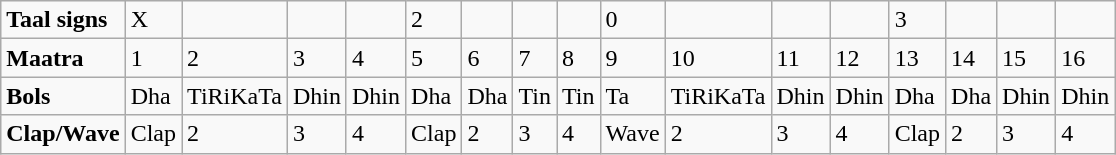<table class="wikitable">
<tr>
<td><strong>Taal signs</strong></td>
<td>X</td>
<td></td>
<td></td>
<td></td>
<td>2</td>
<td></td>
<td></td>
<td></td>
<td>0</td>
<td></td>
<td></td>
<td></td>
<td>3</td>
<td></td>
<td></td>
<td></td>
</tr>
<tr>
<td><strong>Maatra</strong></td>
<td>1</td>
<td>2</td>
<td>3</td>
<td>4</td>
<td>5</td>
<td>6</td>
<td>7</td>
<td>8</td>
<td>9</td>
<td>10</td>
<td>11</td>
<td>12</td>
<td>13</td>
<td>14</td>
<td>15</td>
<td>16</td>
</tr>
<tr>
<td><strong>Bols</strong></td>
<td>Dha</td>
<td>TiRiKaTa</td>
<td>Dhin</td>
<td>Dhin</td>
<td>Dha</td>
<td>Dha</td>
<td>Tin</td>
<td>Tin</td>
<td>Ta</td>
<td>TiRiKaTa</td>
<td>Dhin</td>
<td>Dhin</td>
<td>Dha</td>
<td>Dha</td>
<td>Dhin</td>
<td>Dhin</td>
</tr>
<tr>
<td><strong>Clap/Wave</strong></td>
<td>Clap</td>
<td>2</td>
<td>3</td>
<td>4</td>
<td>Clap</td>
<td>2</td>
<td>3</td>
<td>4</td>
<td>Wave</td>
<td>2</td>
<td>3</td>
<td>4</td>
<td>Clap</td>
<td>2</td>
<td>3</td>
<td>4</td>
</tr>
</table>
